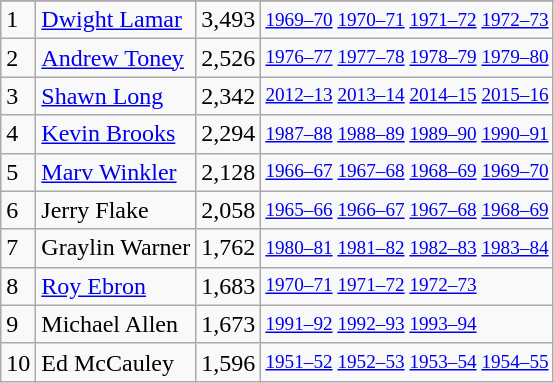<table class="wikitable">
<tr>
</tr>
<tr>
<td>1</td>
<td><a href='#'>Dwight Lamar</a></td>
<td>3,493</td>
<td style="font-size:80%;"><a href='#'>1969–70</a> <a href='#'>1970–71</a> <a href='#'>1971–72</a> <a href='#'>1972–73</a></td>
</tr>
<tr>
<td>2</td>
<td><a href='#'>Andrew Toney</a></td>
<td>2,526</td>
<td style="font-size:80%;"><a href='#'>1976–77</a> <a href='#'>1977–78</a> <a href='#'>1978–79</a> <a href='#'>1979–80</a></td>
</tr>
<tr>
<td>3</td>
<td><a href='#'>Shawn Long</a></td>
<td>2,342</td>
<td style="font-size:80%;"><a href='#'>2012–13</a> <a href='#'>2013–14</a> <a href='#'>2014–15</a> <a href='#'>2015–16</a></td>
</tr>
<tr>
<td>4</td>
<td><a href='#'>Kevin Brooks</a></td>
<td>2,294</td>
<td style="font-size:80%;"><a href='#'>1987–88</a> <a href='#'>1988–89</a> <a href='#'>1989–90</a> <a href='#'>1990–91</a></td>
</tr>
<tr>
<td>5</td>
<td><a href='#'>Marv Winkler</a></td>
<td>2,128</td>
<td style="font-size:80%;"><a href='#'>1966–67</a> <a href='#'>1967–68</a> <a href='#'>1968–69</a> <a href='#'>1969–70</a></td>
</tr>
<tr>
<td>6</td>
<td>Jerry Flake</td>
<td>2,058</td>
<td style="font-size:80%;"><a href='#'>1965–66</a> <a href='#'>1966–67</a> <a href='#'>1967–68</a> <a href='#'>1968–69</a></td>
</tr>
<tr>
<td>7</td>
<td>Graylin Warner</td>
<td>1,762</td>
<td style="font-size:80%;"><a href='#'>1980–81</a> <a href='#'>1981–82</a> <a href='#'>1982–83</a> <a href='#'>1983–84</a></td>
</tr>
<tr>
<td>8</td>
<td><a href='#'>Roy Ebron</a></td>
<td>1,683</td>
<td style="font-size:80%;"><a href='#'>1970–71</a> <a href='#'>1971–72</a> <a href='#'>1972–73</a></td>
</tr>
<tr>
<td>9</td>
<td>Michael Allen</td>
<td>1,673</td>
<td style="font-size:80%;"><a href='#'>1991–92</a> <a href='#'>1992–93</a> <a href='#'>1993–94</a></td>
</tr>
<tr>
<td>10</td>
<td>Ed McCauley</td>
<td>1,596</td>
<td style="font-size:80%;"><a href='#'>1951–52</a> <a href='#'>1952–53</a> <a href='#'>1953–54</a> <a href='#'>1954–55</a></td>
</tr>
</table>
